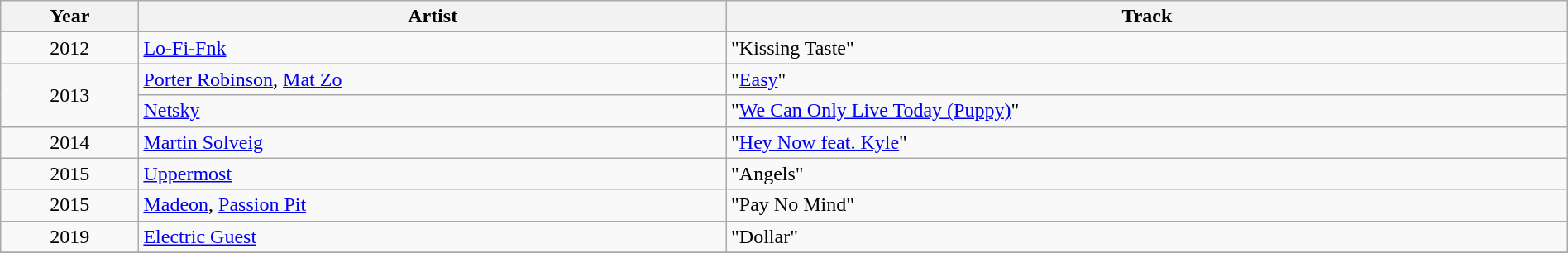<table class="wikitable" style="width: 100%;">
<tr>
<th>Year</th>
<th>Artist</th>
<th>Track</th>
</tr>
<tr>
<td style="text-align:center;" rowspan="1">2012</td>
<td><a href='#'>Lo-Fi-Fnk</a></td>
<td>"Kissing Taste"</td>
</tr>
<tr>
<td style="text-align:center;" rowspan="2">2013</td>
<td><a href='#'>Porter Robinson</a>, <a href='#'>Mat Zo</a></td>
<td>"<a href='#'>Easy</a>"</td>
</tr>
<tr>
<td><a href='#'>Netsky</a></td>
<td>"<a href='#'>We Can Only Live Today (Puppy)</a>"</td>
</tr>
<tr>
<td style="text-align:center;" rowspan="1">2014</td>
<td><a href='#'>Martin Solveig</a></td>
<td>"<a href='#'>Hey Now feat. Kyle</a>"</td>
</tr>
<tr>
<td style="text-align:center;" rowspan="1">2015</td>
<td><a href='#'>Uppermost</a></td>
<td>"Angels"</td>
</tr>
<tr>
<td style="text-align:center;" rowspan="1">2015</td>
<td><a href='#'>Madeon</a>, <a href='#'>Passion Pit</a></td>
<td>"Pay No Mind"</td>
</tr>
<tr>
<td style="text-align:center;" rowspan="1">2019</td>
<td><a href='#'>Electric Guest</a></td>
<td>"Dollar"</td>
</tr>
<tr>
</tr>
</table>
